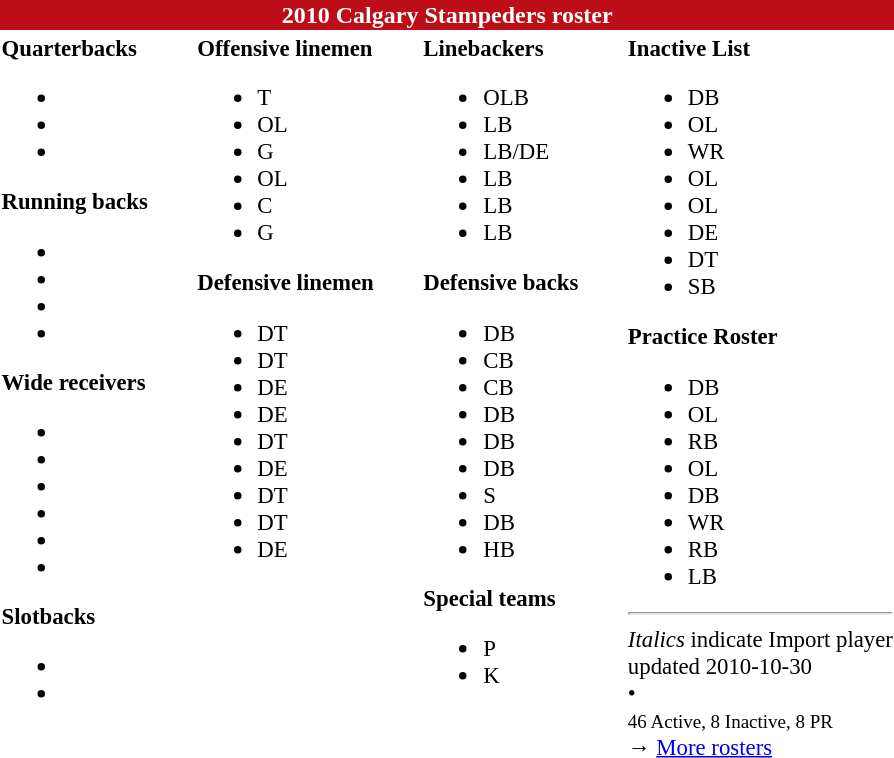<table class="toccolours" style="text-align: left;">
<tr>
<th colspan="7" style="background-color: #bd0d18; color:white; border:2px solid #black; text-align: center">2010 Calgary Stampeders roster</th>
</tr>
<tr>
<td style="font-size: 95%;" valign="top"><strong>Quarterbacks</strong><br><ul><li></li><li></li><li></li></ul><strong>Running backs</strong><ul><li></li><li></li><li></li><li></li></ul><strong>Wide receivers</strong><ul><li></li><li></li><li></li><li></li><li></li><li></li></ul><strong>Slotbacks</strong><ul><li></li><li></li></ul></td>
<td style="width: 25px;"></td>
<td style="font-size: 95%;" valign="top"><strong>Offensive linemen</strong><br><ul><li> T</li><li> OL</li><li> G</li><li> OL</li><li> C</li><li> G</li></ul><strong>Defensive linemen</strong><ul><li> DT</li><li> DT</li><li> DE</li><li> DE</li><li> DT</li><li> DE</li><li> DT</li><li> DT</li><li> DE</li></ul></td>
<td style="width: 25px;"></td>
<td style="font-size: 95%;" valign="top"><strong>Linebackers </strong><br><ul><li> OLB</li><li> LB</li><li> LB/DE</li><li> LB</li><li> LB</li><li> LB</li></ul><strong>Defensive backs</strong><ul><li> DB</li><li> CB</li><li> CB</li><li> DB</li><li> DB</li><li> DB</li><li> S</li><li> DB</li><li> HB</li></ul><strong>Special teams</strong><ul><li> P</li><li> K</li></ul></td>
<td style="width: 25px;"></td>
<td style="font-size: 95%;" valign="top"><strong>Inactive List</strong><br><ul><li> DB</li><li> OL</li><li> WR</li><li> OL</li><li> OL</li><li> DE</li><li> DT</li><li> SB</li></ul><strong>Practice Roster</strong><ul><li> DB</li><li> OL</li><li> RB</li><li> OL</li><li> DB</li><li> WR</li><li> RB</li><li> LB</li></ul><hr>
<em>Italics</em> indicate Import player<br>
<span></span> updated 2010-10-30<br>
<span></span> • <span></span><br>
<small>46 Active, 8 Inactive, 8 PR</small><br>→ <a href='#'>More rosters</a></td>
</tr>
<tr>
</tr>
</table>
